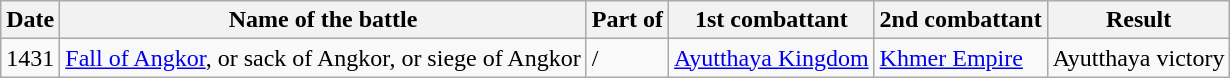<table class="wikitable">
<tr>
<th>Date</th>
<th>Name of the battle</th>
<th>Part of</th>
<th>1st combattant</th>
<th>2nd combattant</th>
<th>Result</th>
</tr>
<tr>
<td>1431</td>
<td><a href='#'>Fall of Angkor</a>, or sack of Angkor, or siege of Angkor</td>
<td>/</td>
<td><a href='#'>Ayutthaya Kingdom</a></td>
<td><a href='#'>Khmer Empire</a></td>
<td>Ayutthaya victory</td>
</tr>
</table>
